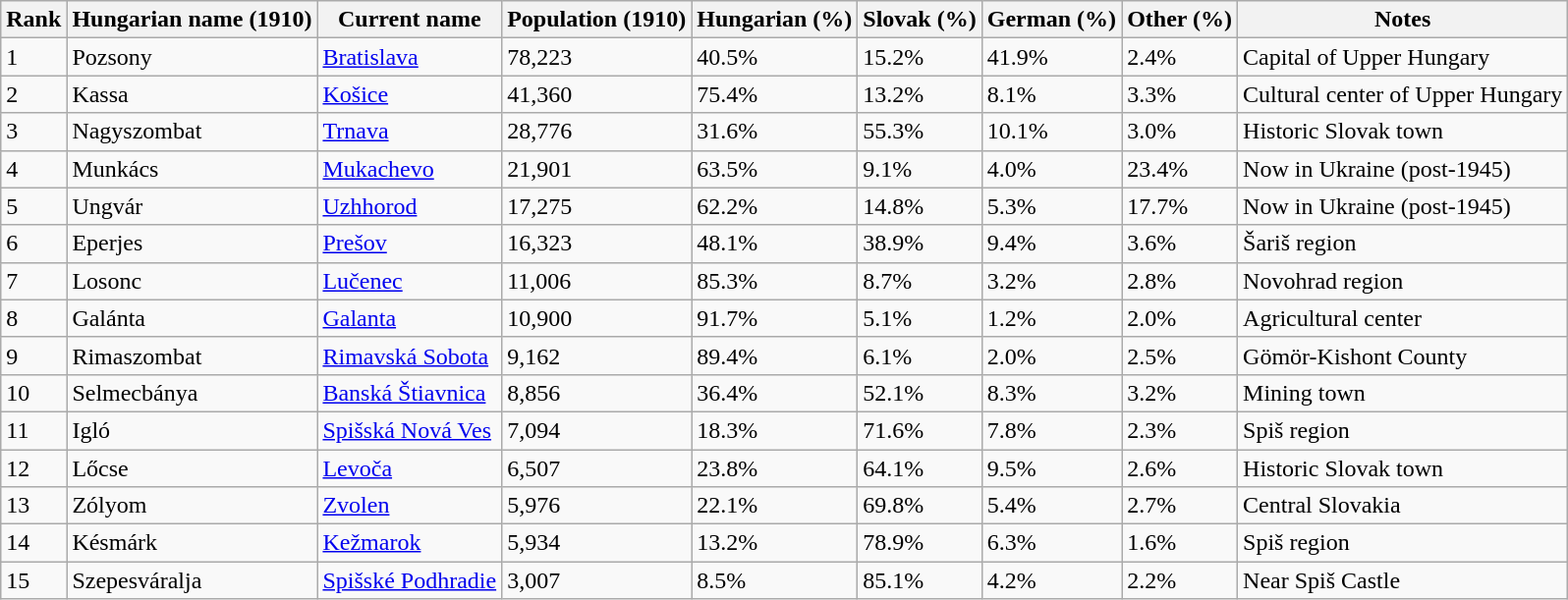<table class="wikitable sortable">
<tr>
<th>Rank</th>
<th>Hungarian name (1910)</th>
<th>Current name</th>
<th>Population (1910)</th>
<th>Hungarian (%)</th>
<th>Slovak (%)</th>
<th>German (%)</th>
<th>Other (%)</th>
<th class="unsortable">Notes</th>
</tr>
<tr>
<td>1</td>
<td>Pozsony</td>
<td><a href='#'>Bratislava</a></td>
<td>78,223</td>
<td>40.5%</td>
<td>15.2%</td>
<td>41.9%</td>
<td>2.4%</td>
<td>Capital of Upper Hungary</td>
</tr>
<tr>
<td>2</td>
<td>Kassa</td>
<td><a href='#'>Košice</a></td>
<td>41,360</td>
<td>75.4%</td>
<td>13.2%</td>
<td>8.1%</td>
<td>3.3%</td>
<td>Cultural center of Upper Hungary</td>
</tr>
<tr>
<td>3</td>
<td>Nagyszombat</td>
<td><a href='#'>Trnava</a></td>
<td>28,776</td>
<td>31.6%</td>
<td>55.3%</td>
<td>10.1%</td>
<td>3.0%</td>
<td>Historic Slovak town</td>
</tr>
<tr>
<td>4</td>
<td>Munkács</td>
<td><a href='#'>Mukachevo</a></td>
<td>21,901</td>
<td>63.5%</td>
<td>9.1%</td>
<td>4.0%</td>
<td>23.4%</td>
<td>Now in Ukraine (post-1945)</td>
</tr>
<tr>
<td>5</td>
<td>Ungvár</td>
<td><a href='#'>Uzhhorod</a></td>
<td>17,275</td>
<td>62.2%</td>
<td>14.8%</td>
<td>5.3%</td>
<td>17.7%</td>
<td>Now in Ukraine (post-1945)</td>
</tr>
<tr>
<td>6</td>
<td>Eperjes</td>
<td><a href='#'>Prešov</a></td>
<td>16,323</td>
<td>48.1%</td>
<td>38.9%</td>
<td>9.4%</td>
<td>3.6%</td>
<td>Šariš region</td>
</tr>
<tr>
<td>7</td>
<td>Losonc</td>
<td><a href='#'>Lučenec</a></td>
<td>11,006</td>
<td>85.3%</td>
<td>8.7%</td>
<td>3.2%</td>
<td>2.8%</td>
<td>Novohrad region</td>
</tr>
<tr>
<td>8</td>
<td>Galánta</td>
<td><a href='#'>Galanta</a></td>
<td>10,900</td>
<td>91.7%</td>
<td>5.1%</td>
<td>1.2%</td>
<td>2.0%</td>
<td>Agricultural center</td>
</tr>
<tr>
<td>9</td>
<td>Rimaszombat</td>
<td><a href='#'>Rimavská Sobota</a></td>
<td>9,162</td>
<td>89.4%</td>
<td>6.1%</td>
<td>2.0%</td>
<td>2.5%</td>
<td>Gömör-Kishont County</td>
</tr>
<tr>
<td>10</td>
<td>Selmecbánya</td>
<td><a href='#'>Banská Štiavnica</a></td>
<td>8,856</td>
<td>36.4%</td>
<td>52.1%</td>
<td>8.3%</td>
<td>3.2%</td>
<td>Mining town</td>
</tr>
<tr>
<td>11</td>
<td>Igló</td>
<td><a href='#'>Spišská Nová Ves</a></td>
<td>7,094</td>
<td>18.3%</td>
<td>71.6%</td>
<td>7.8%</td>
<td>2.3%</td>
<td>Spiš region</td>
</tr>
<tr>
<td>12</td>
<td>Lőcse</td>
<td><a href='#'>Levoča</a></td>
<td>6,507</td>
<td>23.8%</td>
<td>64.1%</td>
<td>9.5%</td>
<td>2.6%</td>
<td>Historic Slovak town</td>
</tr>
<tr>
<td>13</td>
<td>Zólyom</td>
<td><a href='#'>Zvolen</a></td>
<td>5,976</td>
<td>22.1%</td>
<td>69.8%</td>
<td>5.4%</td>
<td>2.7%</td>
<td>Central Slovakia</td>
</tr>
<tr>
<td>14</td>
<td>Késmárk</td>
<td><a href='#'>Kežmarok</a></td>
<td>5,934</td>
<td>13.2%</td>
<td>78.9%</td>
<td>6.3%</td>
<td>1.6%</td>
<td>Spiš region</td>
</tr>
<tr>
<td>15</td>
<td>Szepesváralja</td>
<td><a href='#'>Spišské Podhradie</a></td>
<td>3,007</td>
<td>8.5%</td>
<td>85.1%</td>
<td>4.2%</td>
<td>2.2%</td>
<td>Near Spiš Castle</td>
</tr>
</table>
